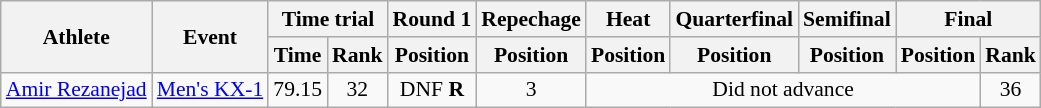<table class=wikitable style=font-size:90%;text-align:center>
<tr>
<th rowspan=2>Athlete</th>
<th rowspan=2>Event</th>
<th colspan=2>Time trial</th>
<th>Round 1</th>
<th>Repechage</th>
<th>Heat</th>
<th>Quarterfinal</th>
<th>Semifinal</th>
<th colspan=2>Final</th>
</tr>
<tr style-font-size:95%>
<th>Time</th>
<th>Rank</th>
<th>Position</th>
<th>Position</th>
<th>Position</th>
<th>Position</th>
<th>Position</th>
<th>Position</th>
<th>Rank</th>
</tr>
<tr>
<td align=left><a href='#'>Amir Rezanejad</a></td>
<td align=left><a href='#'>Men's KX-1</a></td>
<td>79.15</td>
<td>32</td>
<td>DNF <strong>R</strong></td>
<td>3</td>
<td colspan=4>Did not advance</td>
<td>36</td>
</tr>
</table>
